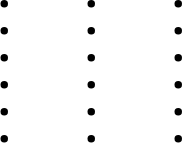<table>
<tr>
<td style="vertical-align:top; width:25%;"><br><ul><li></li><li></li><li></li><li></li><li></li><li></li></ul></td>
<td style="vertical-align:top; width:25%;"><br><ul><li></li><li></li><li></li><li></li><li></li><li></li></ul></td>
<td style="vertical-align:top; width:25%;"><br><ul><li></li><li></li><li></li><li></li><li></li><li></li></ul></td>
</tr>
</table>
